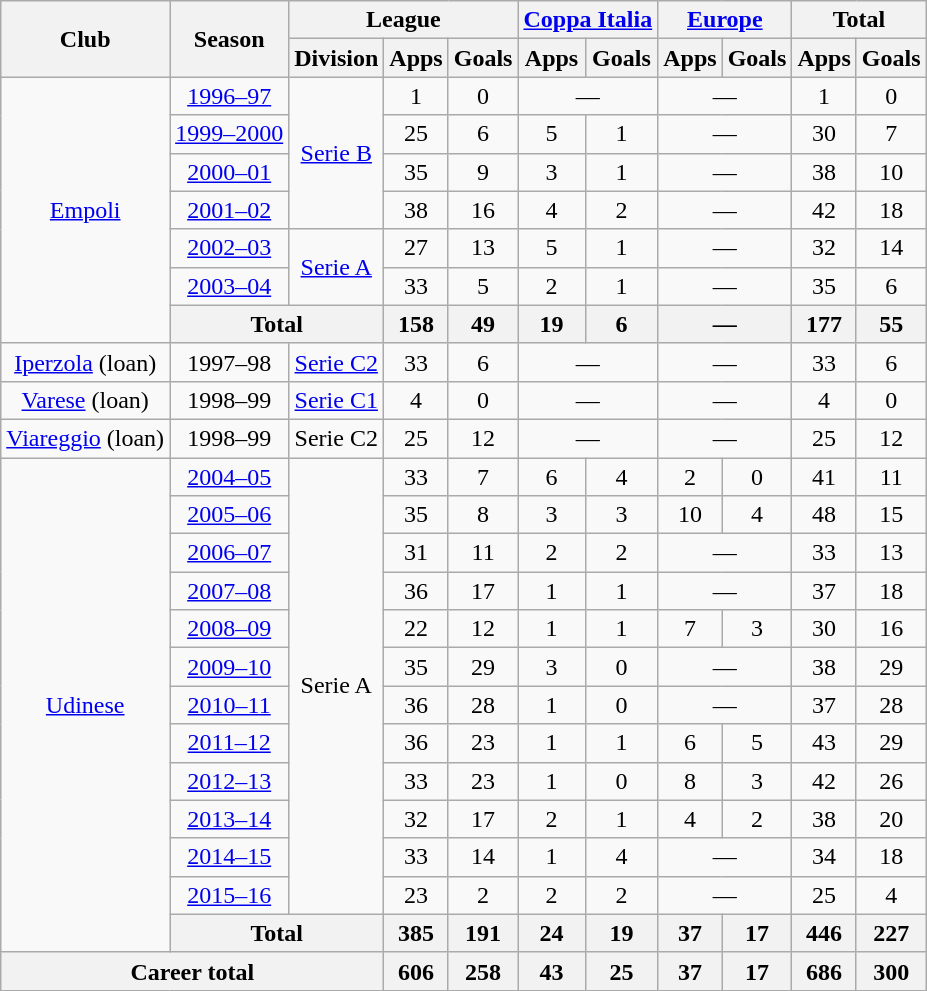<table class="wikitable" style="text-align:center">
<tr>
<th rowspan="2">Club</th>
<th rowspan="2">Season</th>
<th colspan="3">League</th>
<th colspan="2"><a href='#'>Coppa Italia</a></th>
<th colspan="2"><a href='#'>Europe</a></th>
<th colspan="2">Total</th>
</tr>
<tr>
<th>Division</th>
<th>Apps</th>
<th>Goals</th>
<th>Apps</th>
<th>Goals</th>
<th>Apps</th>
<th>Goals</th>
<th>Apps</th>
<th>Goals</th>
</tr>
<tr>
<td rowspan="7"><a href='#'>Empoli</a></td>
<td><a href='#'>1996–97</a></td>
<td rowspan="4"><a href='#'>Serie B</a></td>
<td>1</td>
<td>0</td>
<td colspan="2">—</td>
<td colspan="2">—</td>
<td>1</td>
<td>0</td>
</tr>
<tr>
<td><a href='#'>1999–2000</a></td>
<td>25</td>
<td>6</td>
<td>5</td>
<td>1</td>
<td colspan="2">—</td>
<td>30</td>
<td>7</td>
</tr>
<tr>
<td><a href='#'>2000–01</a></td>
<td>35</td>
<td>9</td>
<td>3</td>
<td>1</td>
<td colspan="2">—</td>
<td>38</td>
<td>10</td>
</tr>
<tr>
<td><a href='#'>2001–02</a></td>
<td>38</td>
<td>16</td>
<td>4</td>
<td>2</td>
<td colspan="2">—</td>
<td>42</td>
<td>18</td>
</tr>
<tr>
<td><a href='#'>2002–03</a></td>
<td rowspan="2"><a href='#'>Serie A</a></td>
<td>27</td>
<td>13</td>
<td>5</td>
<td>1</td>
<td colspan="2">—</td>
<td>32</td>
<td>14</td>
</tr>
<tr>
<td><a href='#'>2003–04</a></td>
<td>33</td>
<td>5</td>
<td>2</td>
<td>1</td>
<td colspan="2">—</td>
<td>35</td>
<td>6</td>
</tr>
<tr>
<th colspan="2">Total</th>
<th>158</th>
<th>49</th>
<th>19</th>
<th>6</th>
<th colspan="2">—</th>
<th>177</th>
<th>55</th>
</tr>
<tr>
<td><a href='#'>Iperzola</a> (loan)</td>
<td>1997–98</td>
<td><a href='#'>Serie C2</a></td>
<td>33</td>
<td>6</td>
<td colspan="2">—</td>
<td colspan="2">—</td>
<td>33</td>
<td>6</td>
</tr>
<tr>
<td><a href='#'>Varese</a> (loan)</td>
<td>1998–99</td>
<td><a href='#'>Serie C1</a></td>
<td>4</td>
<td>0</td>
<td colspan="2">—</td>
<td colspan="2">—</td>
<td>4</td>
<td>0</td>
</tr>
<tr>
<td><a href='#'>Viareggio</a> (loan)</td>
<td>1998–99</td>
<td>Serie C2</td>
<td>25</td>
<td>12</td>
<td colspan="2">—</td>
<td colspan="2">—</td>
<td>25</td>
<td>12</td>
</tr>
<tr>
<td rowspan="13"><a href='#'>Udinese</a></td>
<td><a href='#'>2004–05</a></td>
<td rowspan="12">Serie A</td>
<td>33</td>
<td>7</td>
<td>6</td>
<td>4</td>
<td>2</td>
<td>0</td>
<td>41</td>
<td>11</td>
</tr>
<tr>
<td><a href='#'>2005–06</a></td>
<td>35</td>
<td>8</td>
<td>3</td>
<td>3</td>
<td>10</td>
<td>4</td>
<td>48</td>
<td>15</td>
</tr>
<tr>
<td><a href='#'>2006–07</a></td>
<td>31</td>
<td>11</td>
<td>2</td>
<td>2</td>
<td colspan="2">—</td>
<td>33</td>
<td>13</td>
</tr>
<tr>
<td><a href='#'>2007–08</a></td>
<td>36</td>
<td>17</td>
<td>1</td>
<td>1</td>
<td colspan="2">—</td>
<td>37</td>
<td>18</td>
</tr>
<tr>
<td><a href='#'>2008–09</a></td>
<td>22</td>
<td>12</td>
<td>1</td>
<td>1</td>
<td>7</td>
<td>3</td>
<td>30</td>
<td>16</td>
</tr>
<tr>
<td><a href='#'>2009–10</a></td>
<td>35</td>
<td>29</td>
<td>3</td>
<td>0</td>
<td colspan="2">—</td>
<td>38</td>
<td>29</td>
</tr>
<tr>
<td><a href='#'>2010–11</a></td>
<td>36</td>
<td>28</td>
<td>1</td>
<td>0</td>
<td colspan="2">—</td>
<td>37</td>
<td>28</td>
</tr>
<tr>
<td><a href='#'>2011–12</a></td>
<td>36</td>
<td>23</td>
<td>1</td>
<td>1</td>
<td>6</td>
<td>5</td>
<td>43</td>
<td>29</td>
</tr>
<tr>
<td><a href='#'>2012–13</a></td>
<td>33</td>
<td>23</td>
<td>1</td>
<td>0</td>
<td>8</td>
<td>3</td>
<td>42</td>
<td>26</td>
</tr>
<tr>
<td><a href='#'>2013–14</a></td>
<td>32</td>
<td>17</td>
<td>2</td>
<td>1</td>
<td>4</td>
<td>2</td>
<td>38</td>
<td>20</td>
</tr>
<tr>
<td><a href='#'>2014–15</a></td>
<td>33</td>
<td>14</td>
<td>1</td>
<td>4</td>
<td colspan="2">—</td>
<td>34</td>
<td>18</td>
</tr>
<tr>
<td><a href='#'>2015–16</a></td>
<td>23</td>
<td>2</td>
<td>2</td>
<td>2</td>
<td colspan="2">—</td>
<td>25</td>
<td>4</td>
</tr>
<tr>
<th colspan="2">Total</th>
<th>385</th>
<th>191</th>
<th>24</th>
<th>19</th>
<th>37</th>
<th>17</th>
<th>446</th>
<th>227</th>
</tr>
<tr>
<th colspan="3">Career total</th>
<th>606</th>
<th>258</th>
<th>43</th>
<th>25</th>
<th>37</th>
<th>17</th>
<th>686</th>
<th>300</th>
</tr>
</table>
